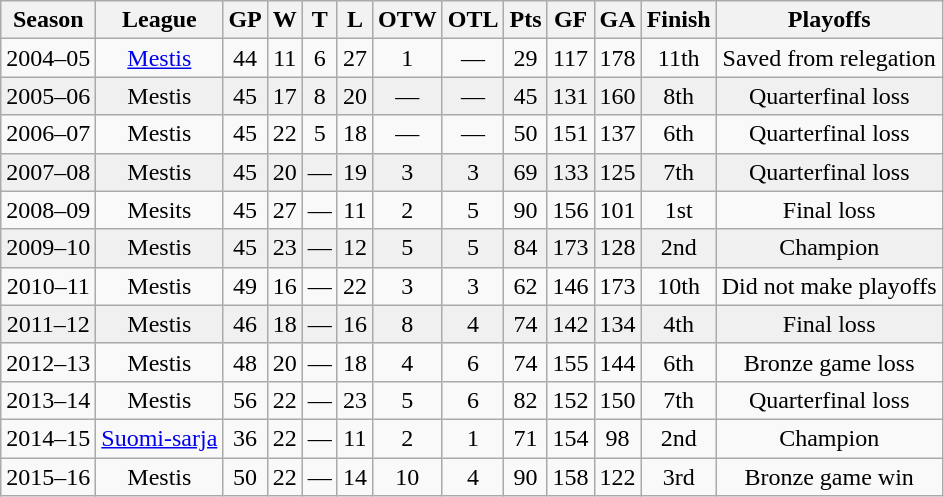<table class="wikitable" style="text-align:center;">
<tr>
<th>Season</th>
<th>League</th>
<th>GP</th>
<th>W</th>
<th>T</th>
<th>L</th>
<th>OTW</th>
<th>OTL</th>
<th>Pts</th>
<th>GF</th>
<th>GA</th>
<th>Finish</th>
<th>Playoffs</th>
</tr>
<tr>
<td>2004–05</td>
<td><a href='#'>Mestis</a></td>
<td>44</td>
<td>11</td>
<td>6</td>
<td>27</td>
<td>1</td>
<td>—</td>
<td>29</td>
<td>117</td>
<td>178</td>
<td>11th</td>
<td>Saved from relegation</td>
</tr>
<tr bgcolor="#f0f0f0">
<td>2005–06</td>
<td>Mestis</td>
<td>45</td>
<td>17</td>
<td>8</td>
<td>20</td>
<td>—</td>
<td>—</td>
<td>45</td>
<td>131</td>
<td>160</td>
<td>8th</td>
<td>Quarterfinal loss</td>
</tr>
<tr>
<td>2006–07</td>
<td>Mestis</td>
<td>45</td>
<td>22</td>
<td>5</td>
<td>18</td>
<td>—</td>
<td>—</td>
<td>50</td>
<td>151</td>
<td>137</td>
<td>6th</td>
<td>Quarterfinal loss</td>
</tr>
<tr bgcolor="#f0f0f0">
<td>2007–08</td>
<td>Mestis</td>
<td>45</td>
<td>20</td>
<td>—</td>
<td>19</td>
<td>3</td>
<td>3</td>
<td>69</td>
<td>133</td>
<td>125</td>
<td>7th</td>
<td>Quarterfinal loss</td>
</tr>
<tr>
<td>2008–09</td>
<td>Mesits</td>
<td>45</td>
<td>27</td>
<td>—</td>
<td>11</td>
<td>2</td>
<td>5</td>
<td>90</td>
<td>156</td>
<td>101</td>
<td>1st</td>
<td>Final loss</td>
</tr>
<tr bgcolor="#f0f0f0">
<td>2009–10</td>
<td>Mestis</td>
<td>45</td>
<td>23</td>
<td>—</td>
<td>12</td>
<td>5</td>
<td>5</td>
<td>84</td>
<td>173</td>
<td>128</td>
<td>2nd</td>
<td>Champion</td>
</tr>
<tr>
<td>2010–11</td>
<td>Mestis</td>
<td>49</td>
<td>16</td>
<td>—</td>
<td>22</td>
<td>3</td>
<td>3</td>
<td>62</td>
<td>146</td>
<td>173</td>
<td>10th</td>
<td>Did not make playoffs</td>
</tr>
<tr bgcolor="#f0f0f0">
<td>2011–12</td>
<td>Mestis</td>
<td>46</td>
<td>18</td>
<td>—</td>
<td>16</td>
<td>8</td>
<td>4</td>
<td>74</td>
<td>142</td>
<td>134</td>
<td>4th</td>
<td>Final loss</td>
</tr>
<tr>
<td>2012–13</td>
<td>Mestis</td>
<td>48</td>
<td>20</td>
<td>—</td>
<td>18</td>
<td>4</td>
<td>6</td>
<td>74</td>
<td>155</td>
<td>144</td>
<td>6th</td>
<td>Bronze game loss</td>
</tr>
<tr>
<td>2013–14</td>
<td>Mestis</td>
<td>56</td>
<td>22</td>
<td>—</td>
<td>23</td>
<td>5</td>
<td>6</td>
<td>82</td>
<td>152</td>
<td>150</td>
<td>7th</td>
<td>Quarterfinal loss</td>
</tr>
<tr>
<td>2014–15</td>
<td><a href='#'>Suomi-sarja</a></td>
<td>36</td>
<td>22</td>
<td>—</td>
<td>11</td>
<td>2</td>
<td>1</td>
<td>71</td>
<td>154</td>
<td>98</td>
<td>2nd</td>
<td>Champion</td>
</tr>
<tr>
<td>2015–16</td>
<td>Mestis</td>
<td>50</td>
<td>22</td>
<td>—</td>
<td>14</td>
<td>10</td>
<td>4</td>
<td>90</td>
<td>158</td>
<td>122</td>
<td>3rd</td>
<td>Bronze game win</td>
</tr>
</table>
